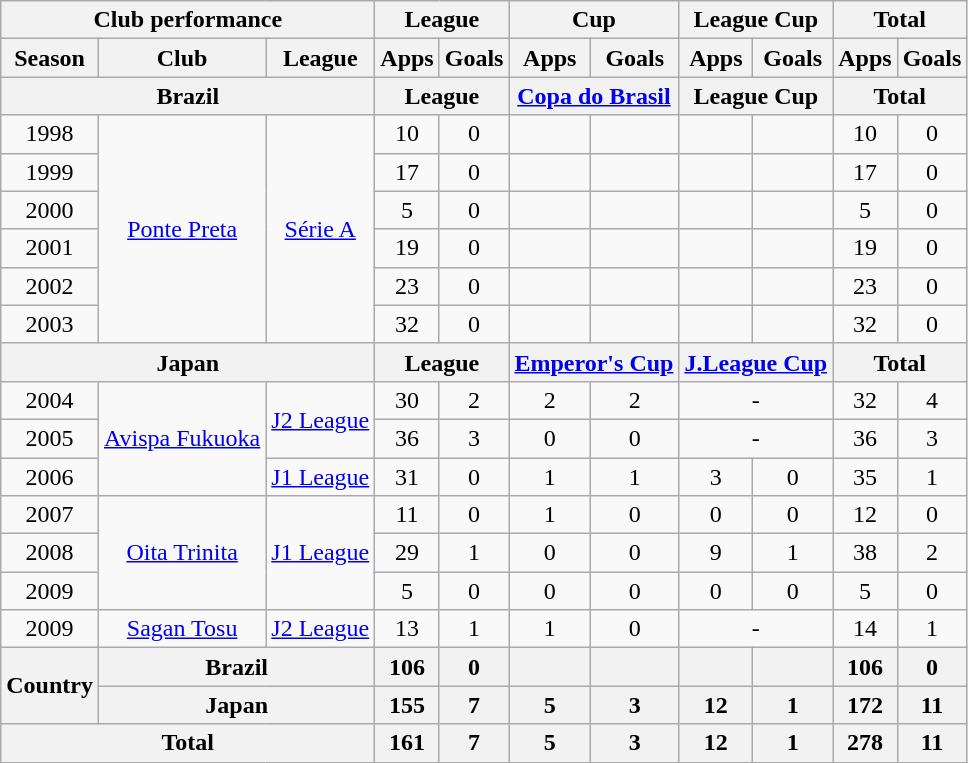<table class="wikitable" style="text-align:center;">
<tr>
<th colspan=3>Club performance</th>
<th colspan=2>League</th>
<th colspan=2>Cup</th>
<th colspan=2>League Cup</th>
<th colspan=2>Total</th>
</tr>
<tr>
<th>Season</th>
<th>Club</th>
<th>League</th>
<th>Apps</th>
<th>Goals</th>
<th>Apps</th>
<th>Goals</th>
<th>Apps</th>
<th>Goals</th>
<th>Apps</th>
<th>Goals</th>
</tr>
<tr>
<th colspan=3>Brazil</th>
<th colspan=2>League</th>
<th colspan=2><a href='#'>Copa do Brasil</a></th>
<th colspan=2>League Cup</th>
<th colspan=2>Total</th>
</tr>
<tr>
<td>1998</td>
<td rowspan="6"><a href='#'>Ponte Preta</a></td>
<td rowspan="6"><a href='#'>Série A</a></td>
<td>10</td>
<td>0</td>
<td></td>
<td></td>
<td></td>
<td></td>
<td>10</td>
<td>0</td>
</tr>
<tr>
<td>1999</td>
<td>17</td>
<td>0</td>
<td></td>
<td></td>
<td></td>
<td></td>
<td>17</td>
<td>0</td>
</tr>
<tr>
<td>2000</td>
<td>5</td>
<td>0</td>
<td></td>
<td></td>
<td></td>
<td></td>
<td>5</td>
<td>0</td>
</tr>
<tr>
<td>2001</td>
<td>19</td>
<td>0</td>
<td></td>
<td></td>
<td></td>
<td></td>
<td>19</td>
<td>0</td>
</tr>
<tr>
<td>2002</td>
<td>23</td>
<td>0</td>
<td></td>
<td></td>
<td></td>
<td></td>
<td>23</td>
<td>0</td>
</tr>
<tr>
<td>2003</td>
<td>32</td>
<td>0</td>
<td></td>
<td></td>
<td></td>
<td></td>
<td>32</td>
<td>0</td>
</tr>
<tr>
<th colspan=3>Japan</th>
<th colspan=2>League</th>
<th colspan=2><a href='#'>Emperor's Cup</a></th>
<th colspan=2><a href='#'>J.League Cup</a></th>
<th colspan=2>Total</th>
</tr>
<tr>
<td>2004</td>
<td rowspan="3"><a href='#'>Avispa Fukuoka</a></td>
<td rowspan="2"><a href='#'>J2 League</a></td>
<td>30</td>
<td>2</td>
<td>2</td>
<td>2</td>
<td colspan="2">-</td>
<td>32</td>
<td>4</td>
</tr>
<tr>
<td>2005</td>
<td>36</td>
<td>3</td>
<td>0</td>
<td>0</td>
<td colspan="2">-</td>
<td>36</td>
<td>3</td>
</tr>
<tr>
<td>2006</td>
<td><a href='#'>J1 League</a></td>
<td>31</td>
<td>0</td>
<td>1</td>
<td>1</td>
<td>3</td>
<td>0</td>
<td>35</td>
<td>1</td>
</tr>
<tr>
<td>2007</td>
<td rowspan="3"><a href='#'>Oita Trinita</a></td>
<td rowspan="3"><a href='#'>J1 League</a></td>
<td>11</td>
<td>0</td>
<td>1</td>
<td>0</td>
<td>0</td>
<td>0</td>
<td>12</td>
<td>0</td>
</tr>
<tr>
<td>2008</td>
<td>29</td>
<td>1</td>
<td>0</td>
<td>0</td>
<td>9</td>
<td>1</td>
<td>38</td>
<td>2</td>
</tr>
<tr>
<td>2009</td>
<td>5</td>
<td>0</td>
<td>0</td>
<td>0</td>
<td>0</td>
<td>0</td>
<td>5</td>
<td>0</td>
</tr>
<tr>
<td>2009</td>
<td><a href='#'>Sagan Tosu</a></td>
<td><a href='#'>J2 League</a></td>
<td>13</td>
<td>1</td>
<td>1</td>
<td>0</td>
<td colspan="2">-</td>
<td>14</td>
<td>1</td>
</tr>
<tr>
<th rowspan=2>Country</th>
<th colspan=2>Brazil</th>
<th>106</th>
<th>0</th>
<th></th>
<th></th>
<th></th>
<th></th>
<th>106</th>
<th>0</th>
</tr>
<tr>
<th colspan=2>Japan</th>
<th>155</th>
<th>7</th>
<th>5</th>
<th>3</th>
<th>12</th>
<th>1</th>
<th>172</th>
<th>11</th>
</tr>
<tr>
<th colspan=3>Total</th>
<th>161</th>
<th>7</th>
<th>5</th>
<th>3</th>
<th>12</th>
<th>1</th>
<th>278</th>
<th>11</th>
</tr>
</table>
